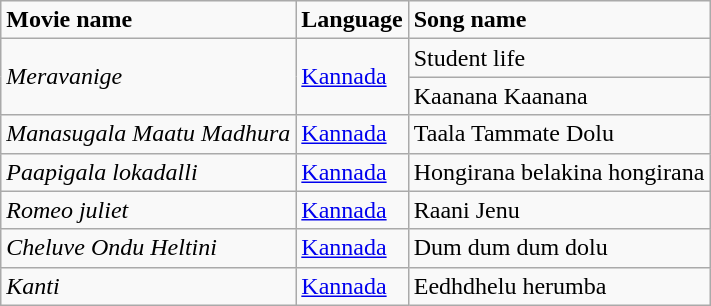<table class="wikitable sortable">
<tr>
<td><strong>Movie name</strong></td>
<td><strong>Language</strong></td>
<td><strong>Song name</strong></td>
</tr>
<tr>
<td rowspan="2"><em>Meravanige</em></td>
<td rowspan="2"><a href='#'>Kannada</a></td>
<td>Student life</td>
</tr>
<tr>
<td>Kaanana Kaanana</td>
</tr>
<tr>
<td rowspan="1"><em>Manasugala Maatu Madhura</em></td>
<td rowspan="1"><a href='#'>Kannada</a></td>
<td>Taala Tammate Dolu</td>
</tr>
<tr>
<td rowspan="1"><em>Paapigala lokadalli</em></td>
<td rowspan="1"><a href='#'>Kannada</a></td>
<td>Hongirana belakina hongirana</td>
</tr>
<tr>
<td rowspan="1"><em>Romeo juliet</em></td>
<td rowspan="1"><a href='#'>Kannada</a></td>
<td>Raani Jenu</td>
</tr>
<tr>
<td rowspan="1"><em>Cheluve Ondu Heltini</em></td>
<td rowspan="1"><a href='#'>Kannada</a></td>
<td>Dum dum dum dolu</td>
</tr>
<tr>
<td rowspan="2"><em>Kanti</em></td>
<td rowspan="2"><a href='#'>Kannada</a></td>
<td>Eedhdhelu herumba</td>
</tr>
</table>
